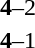<table style="text-align:center">
<tr>
<th width=223></th>
<th width=100></th>
<th width=223></th>
</tr>
<tr>
<td align=right><strong></strong></td>
<td><strong>4</strong>–2</td>
<td align=left></td>
</tr>
<tr>
<td align=right><strong></strong></td>
<td><strong>4</strong>–1</td>
<td align=left></td>
</tr>
</table>
